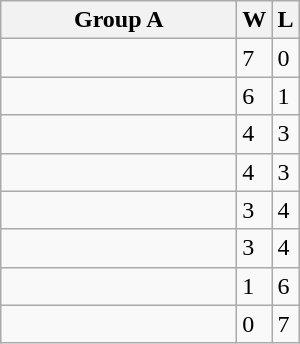<table class="wikitable">
<tr>
<th width=150>Group A</th>
<th>W</th>
<th>L</th>
</tr>
<tr>
<td></td>
<td>7</td>
<td>0</td>
</tr>
<tr>
<td></td>
<td>6</td>
<td>1</td>
</tr>
<tr>
<td></td>
<td>4</td>
<td>3</td>
</tr>
<tr>
<td></td>
<td>4</td>
<td>3</td>
</tr>
<tr>
<td></td>
<td>3</td>
<td>4</td>
</tr>
<tr>
<td></td>
<td>3</td>
<td>4</td>
</tr>
<tr>
<td></td>
<td>1</td>
<td>6</td>
</tr>
<tr>
<td></td>
<td>0</td>
<td>7</td>
</tr>
</table>
